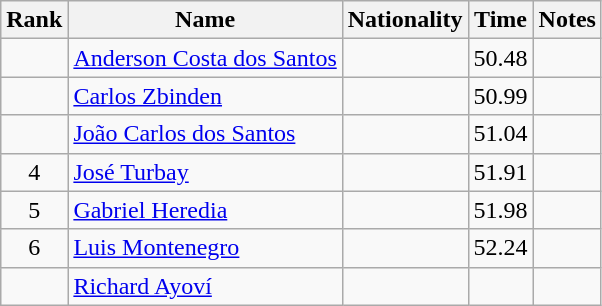<table class="wikitable sortable" style="text-align:center">
<tr>
<th>Rank</th>
<th>Name</th>
<th>Nationality</th>
<th>Time</th>
<th>Notes</th>
</tr>
<tr>
<td></td>
<td align=left><a href='#'>Anderson Costa dos Santos</a></td>
<td align=left></td>
<td>50.48</td>
<td></td>
</tr>
<tr>
<td></td>
<td align=left><a href='#'>Carlos Zbinden</a></td>
<td align=left></td>
<td>50.99</td>
<td></td>
</tr>
<tr>
<td></td>
<td align=left><a href='#'>João Carlos dos Santos</a></td>
<td align=left></td>
<td>51.04</td>
<td></td>
</tr>
<tr>
<td>4</td>
<td align=left><a href='#'>José Turbay</a></td>
<td align=left></td>
<td>51.91</td>
<td></td>
</tr>
<tr>
<td>5</td>
<td align=left><a href='#'>Gabriel Heredia</a></td>
<td align=left></td>
<td>51.98</td>
<td></td>
</tr>
<tr>
<td>6</td>
<td align=left><a href='#'>Luis Montenegro</a></td>
<td align=left></td>
<td>52.24</td>
<td></td>
</tr>
<tr>
<td></td>
<td align=left><a href='#'>Richard Ayoví</a></td>
<td align=left></td>
<td></td>
<td></td>
</tr>
</table>
